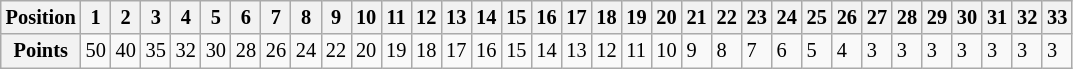<table class="wikitable" style="font-size: 85%">
<tr valign="top">
<th>Position</th>
<th>1</th>
<th>2</th>
<th>3</th>
<th>4</th>
<th>5</th>
<th>6</th>
<th>7</th>
<th>8</th>
<th>9</th>
<th>10</th>
<th>11</th>
<th>12</th>
<th>13</th>
<th>14</th>
<th>15</th>
<th>16</th>
<th>17</th>
<th>18</th>
<th>19</th>
<th>20</th>
<th>21</th>
<th>22</th>
<th>23</th>
<th>24</th>
<th>25</th>
<th>26</th>
<th>27</th>
<th>28</th>
<th>29</th>
<th>30</th>
<th>31</th>
<th>32</th>
<th>33</th>
</tr>
<tr>
<th>Points</th>
<td>50</td>
<td>40</td>
<td>35</td>
<td>32</td>
<td>30</td>
<td>28</td>
<td>26</td>
<td>24</td>
<td>22</td>
<td>20</td>
<td>19</td>
<td>18</td>
<td>17</td>
<td>16</td>
<td>15</td>
<td>14</td>
<td>13</td>
<td>12</td>
<td>11</td>
<td>10</td>
<td>9</td>
<td>8</td>
<td>7</td>
<td>6</td>
<td>5</td>
<td>4</td>
<td>3</td>
<td>3</td>
<td>3</td>
<td>3</td>
<td>3</td>
<td>3</td>
<td>3</td>
</tr>
</table>
